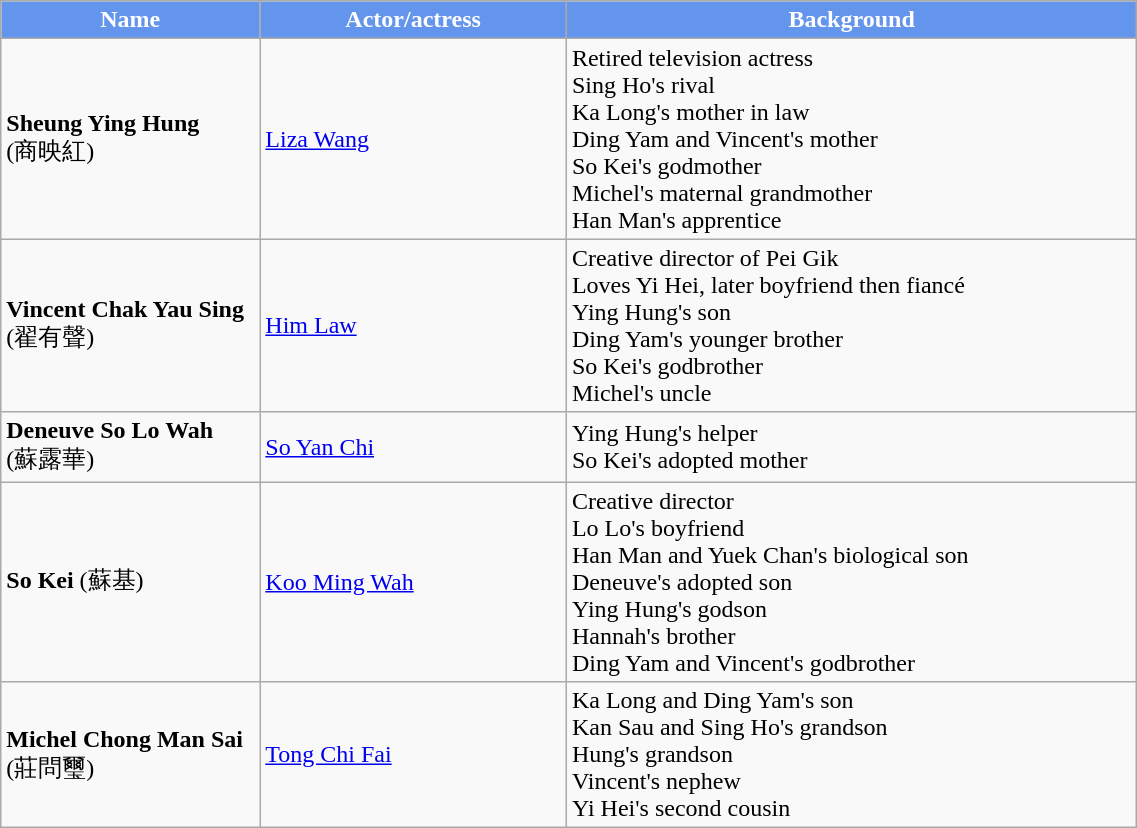<table class="wikitable" width="60%">
<tr style="background:cornflowerblue; color:white" align="center">
<td style="width:6%"><strong>Name</strong></td>
<td style="width:6%"><strong>Actor/actress</strong></td>
<td style="width:15%"><strong>Background</strong></td>
</tr>
<tr>
<td><strong>Sheung Ying Hung</strong><br>(商映紅)</td>
<td><a href='#'>Liza Wang</a></td>
<td>Retired television actress<br>Sing Ho's rival<br>Ka Long's mother in law<br>Ding Yam and Vincent's mother<br>So Kei's godmother<br>Michel's maternal grandmother<br>Han Man's apprentice</td>
</tr>
<tr>
<td><strong>Vincent Chak Yau Sing</strong><br>(翟有聲)</td>
<td><a href='#'>Him Law</a></td>
<td>Creative director of Pei Gik <br>Loves Yi Hei, later boyfriend then fiancé<br>Ying Hung's son<br>Ding Yam's younger brother<br>So Kei's godbrother<br>Michel's uncle</td>
</tr>
<tr>
<td><strong>Deneuve So Lo Wah</strong><br>(蘇露華)</td>
<td><a href='#'>So Yan Chi</a></td>
<td>Ying Hung's helper<br>So Kei's adopted mother</td>
</tr>
<tr>
<td><strong>So Kei </strong>(蘇基)<br></td>
<td><a href='#'>Koo Ming Wah</a></td>
<td>Creative director<br>Lo Lo's boyfriend<br>Han Man and Yuek Chan's biological son<br>Deneuve's adopted son<br>Ying Hung's godson<br>Hannah's brother<br>Ding Yam and Vincent's godbrother</td>
</tr>
<tr>
<td><strong>Michel Chong Man Sai</strong><br>(莊問璽)</td>
<td><a href='#'>Tong Chi Fai</a></td>
<td>Ka Long and Ding Yam's son<br>Kan Sau and Sing Ho's grandson<br>Hung's grandson<br>Vincent's nephew<br>Yi Hei's second cousin</td>
</tr>
</table>
